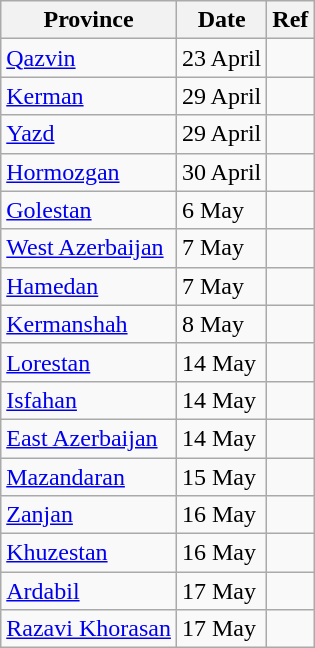<table class="wikitable">
<tr>
<th>Province</th>
<th>Date</th>
<th>Ref</th>
</tr>
<tr>
<td><a href='#'>Qazvin</a></td>
<td>23 April</td>
<td></td>
</tr>
<tr>
<td><a href='#'>Kerman</a></td>
<td>29 April</td>
<td></td>
</tr>
<tr>
<td><a href='#'>Yazd</a></td>
<td>29 April</td>
<td></td>
</tr>
<tr>
<td><a href='#'>Hormozgan</a></td>
<td>30 April</td>
<td></td>
</tr>
<tr>
<td><a href='#'>Golestan</a></td>
<td>6 May</td>
<td></td>
</tr>
<tr>
<td><a href='#'>West Azerbaijan</a></td>
<td>7 May</td>
<td></td>
</tr>
<tr>
<td><a href='#'>Hamedan</a></td>
<td>7 May</td>
<td></td>
</tr>
<tr>
<td><a href='#'>Kermanshah</a></td>
<td>8 May</td>
<td></td>
</tr>
<tr>
<td><a href='#'>Lorestan</a></td>
<td>14 May</td>
<td></td>
</tr>
<tr>
<td><a href='#'>Isfahan</a></td>
<td>14 May</td>
<td></td>
</tr>
<tr>
<td><a href='#'>East Azerbaijan</a></td>
<td>14 May</td>
<td></td>
</tr>
<tr>
<td><a href='#'>Mazandaran</a></td>
<td>15 May</td>
<td></td>
</tr>
<tr>
<td><a href='#'>Zanjan</a></td>
<td>16 May</td>
<td></td>
</tr>
<tr>
<td><a href='#'>Khuzestan</a></td>
<td>16 May</td>
<td></td>
</tr>
<tr>
<td><a href='#'>Ardabil</a></td>
<td>17 May</td>
<td></td>
</tr>
<tr>
<td><a href='#'>Razavi Khorasan</a></td>
<td>17 May</td>
<td></td>
</tr>
</table>
